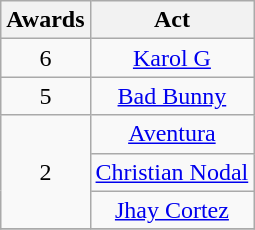<table class="wikitable" rowspan="2" style="text-align:center;">
<tr>
<th scope="col">Awards</th>
<th scope="col">Act</th>
</tr>
<tr>
<td>6</td>
<td><a href='#'>Karol G</a></td>
</tr>
<tr>
<td>5</td>
<td><a href='#'>Bad Bunny</a></td>
</tr>
<tr>
<td rowspan="3">2</td>
<td><a href='#'>Aventura</a></td>
</tr>
<tr>
<td><a href='#'>Christian Nodal</a></td>
</tr>
<tr>
<td><a href='#'>Jhay Cortez</a></td>
</tr>
<tr>
</tr>
</table>
